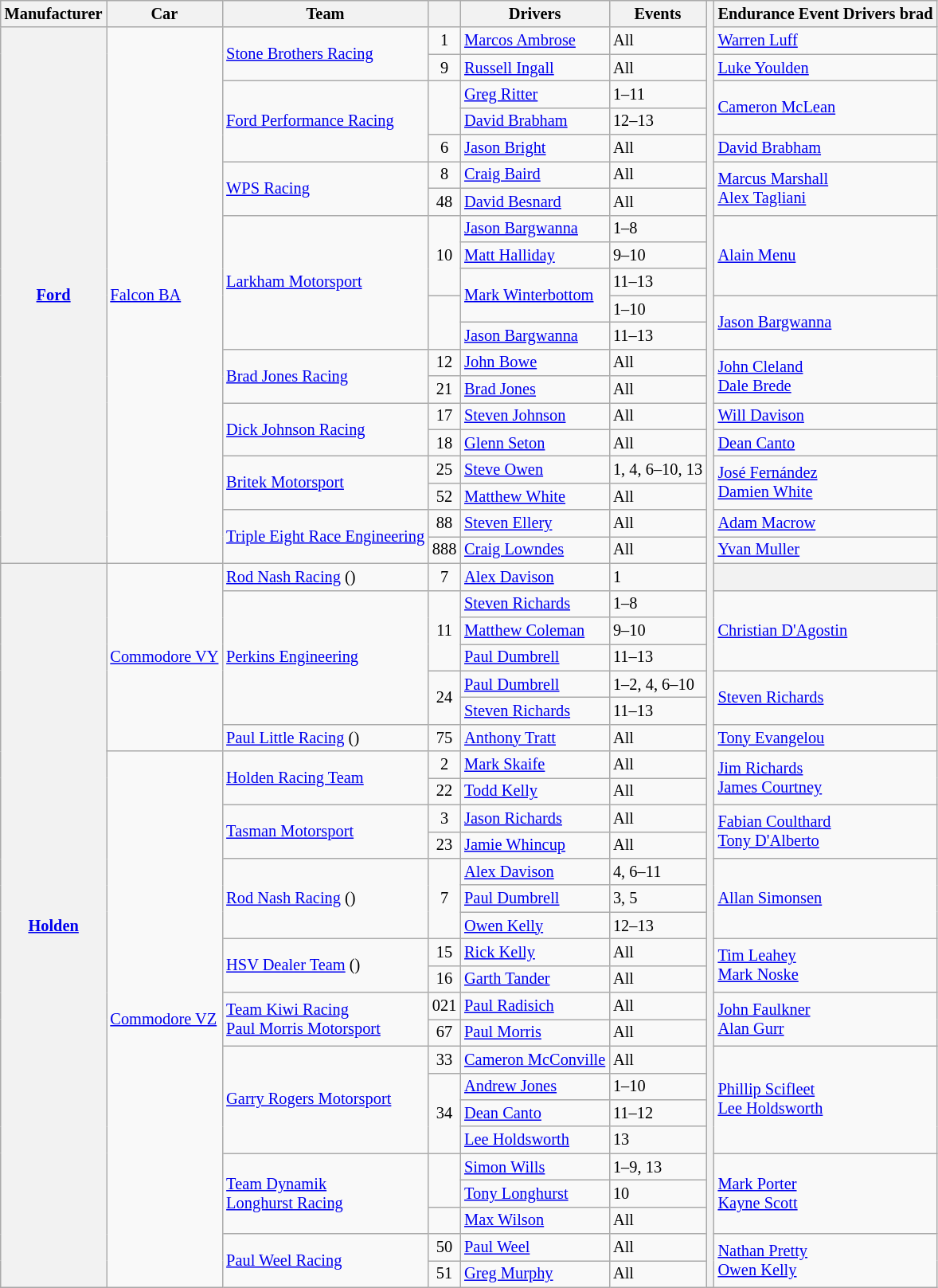<table class="wikitable" style="font-size: 85%">
<tr>
<th>Manufacturer</th>
<th>Car</th>
<th>Team</th>
<th></th>
<th>Drivers</th>
<th>Events</th>
<th rowspan=60></th>
<th>Endurance Event Drivers brad</th>
</tr>
<tr>
<th rowspan=20><a href='#'>Ford</a></th>
<td rowspan=20><a href='#'>Falcon BA</a></td>
<td rowspan=2><a href='#'>Stone Brothers Racing</a></td>
<td align=center>1</td>
<td> <a href='#'>Marcos Ambrose</a></td>
<td>All</td>
<td> <a href='#'>Warren Luff</a></td>
</tr>
<tr>
<td align=center>9</td>
<td> <a href='#'>Russell Ingall</a></td>
<td>All</td>
<td> <a href='#'>Luke Youlden</a></td>
</tr>
<tr>
<td rowspan=3><a href='#'>Ford Performance Racing</a></td>
<td align=center rowspan=2></td>
<td> <a href='#'>Greg Ritter</a></td>
<td>1–11</td>
<td rowspan=2> <a href='#'>Cameron McLean</a></td>
</tr>
<tr>
<td> <a href='#'>David Brabham</a></td>
<td>12–13</td>
</tr>
<tr>
<td align=center>6</td>
<td> <a href='#'>Jason Bright</a></td>
<td>All</td>
<td> <a href='#'>David Brabham</a></td>
</tr>
<tr>
<td rowspan=2><a href='#'>WPS Racing</a></td>
<td align=center>8</td>
<td> <a href='#'>Craig Baird</a></td>
<td>All</td>
<td rowspan=2> <a href='#'>Marcus Marshall</a><br>  <a href='#'>Alex Tagliani</a></td>
</tr>
<tr>
<td align=center>48</td>
<td> <a href='#'>David Besnard</a></td>
<td>All</td>
</tr>
<tr>
<td rowspan=5><a href='#'>Larkham Motorsport</a></td>
<td align=center rowspan=3>10</td>
<td> <a href='#'>Jason Bargwanna</a></td>
<td>1–8</td>
<td rowspan=3> <a href='#'>Alain Menu</a></td>
</tr>
<tr>
<td> <a href='#'>Matt Halliday</a></td>
<td>9–10</td>
</tr>
<tr>
<td rowspan=2> <a href='#'>Mark Winterbottom</a></td>
<td>11–13</td>
</tr>
<tr>
<td align=center rowspan=2></td>
<td>1–10</td>
<td rowspan=2> <a href='#'>Jason Bargwanna</a></td>
</tr>
<tr>
<td> <a href='#'>Jason Bargwanna</a></td>
<td>11–13</td>
</tr>
<tr>
<td rowspan=2><a href='#'>Brad Jones Racing</a></td>
<td align=center>12</td>
<td> <a href='#'>John Bowe</a></td>
<td>All</td>
<td rowspan=2> <a href='#'>John Cleland</a><br>  <a href='#'>Dale Brede</a></td>
</tr>
<tr>
<td align=center>21</td>
<td> <a href='#'>Brad Jones</a></td>
<td>All</td>
</tr>
<tr>
<td rowspan=2><a href='#'>Dick Johnson Racing</a></td>
<td align=center>17</td>
<td> <a href='#'>Steven Johnson</a></td>
<td>All</td>
<td> <a href='#'>Will Davison</a></td>
</tr>
<tr>
<td align=center>18</td>
<td> <a href='#'>Glenn Seton</a></td>
<td>All</td>
<td> <a href='#'>Dean Canto</a></td>
</tr>
<tr>
<td rowspan=2><a href='#'>Britek Motorsport</a></td>
<td align=center>25</td>
<td> <a href='#'>Steve Owen</a></td>
<td>1, 4, 6–10, 13</td>
<td rowspan=2> <a href='#'>José Fernández</a><br>  <a href='#'>Damien White</a></td>
</tr>
<tr>
<td align=center>52</td>
<td> <a href='#'>Matthew White</a></td>
<td>All</td>
</tr>
<tr>
<td rowspan=2><a href='#'>Triple Eight Race Engineering</a></td>
<td align=center>88</td>
<td> <a href='#'>Steven Ellery</a></td>
<td>All</td>
<td> <a href='#'>Adam Macrow</a></td>
</tr>
<tr>
<td align=center>888</td>
<td> <a href='#'>Craig Lowndes</a></td>
<td>All</td>
<td> <a href='#'>Yvan Muller</a></td>
</tr>
<tr>
<th rowspan=27><a href='#'>Holden</a></th>
<td rowspan=7><a href='#'>Commodore VY</a></td>
<td><a href='#'>Rod Nash Racing</a> ()</td>
<td align=center>7</td>
<td> <a href='#'>Alex Davison</a></td>
<td>1</td>
<th></th>
</tr>
<tr>
<td rowspan=5><a href='#'>Perkins Engineering</a></td>
<td align=center rowspan=3>11</td>
<td> <a href='#'>Steven Richards</a></td>
<td>1–8</td>
<td rowspan=3> <a href='#'>Christian D'Agostin</a></td>
</tr>
<tr>
<td> <a href='#'>Matthew Coleman</a></td>
<td>9–10</td>
</tr>
<tr>
<td> <a href='#'>Paul Dumbrell</a></td>
<td>11–13</td>
</tr>
<tr>
<td align=center rowspan=2>24</td>
<td> <a href='#'>Paul Dumbrell</a></td>
<td>1–2, 4, 6–10</td>
<td rowspan=2> <a href='#'>Steven Richards</a></td>
</tr>
<tr>
<td> <a href='#'>Steven Richards</a></td>
<td>11–13</td>
</tr>
<tr>
<td><a href='#'>Paul Little Racing</a> ()</td>
<td align=center>75</td>
<td> <a href='#'>Anthony Tratt</a></td>
<td>All</td>
<td> <a href='#'>Tony Evangelou</a></td>
</tr>
<tr>
<td rowspan=20><a href='#'>Commodore VZ</a></td>
<td rowspan=2><a href='#'>Holden Racing Team</a></td>
<td align=center>2</td>
<td> <a href='#'>Mark Skaife</a></td>
<td>All</td>
<td rowspan=2> <a href='#'>Jim Richards</a><br>  <a href='#'>James Courtney</a></td>
</tr>
<tr>
<td align=center>22</td>
<td> <a href='#'>Todd Kelly</a></td>
<td>All</td>
</tr>
<tr>
<td rowspan=2><a href='#'>Tasman Motorsport</a></td>
<td align=center>3</td>
<td> <a href='#'>Jason Richards</a></td>
<td>All</td>
<td rowspan=2> <a href='#'>Fabian Coulthard</a><br>  <a href='#'>Tony D'Alberto</a></td>
</tr>
<tr>
<td align=center>23</td>
<td> <a href='#'>Jamie Whincup</a></td>
<td>All</td>
</tr>
<tr>
<td rowspan=3><a href='#'>Rod Nash Racing</a> ()</td>
<td align=center rowspan=3>7</td>
<td> <a href='#'>Alex Davison</a></td>
<td>4, 6–11</td>
<td rowspan=3> <a href='#'>Allan Simonsen</a></td>
</tr>
<tr>
<td> <a href='#'>Paul Dumbrell</a></td>
<td>3, 5</td>
</tr>
<tr>
<td> <a href='#'>Owen Kelly</a></td>
<td>12–13</td>
</tr>
<tr>
<td rowspan=2><a href='#'>HSV Dealer Team</a> ()</td>
<td align=center>15</td>
<td> <a href='#'>Rick Kelly</a></td>
<td>All</td>
<td rowspan=2> <a href='#'>Tim Leahey</a><br>  <a href='#'>Mark Noske</a></td>
</tr>
<tr>
<td align=center>16</td>
<td> <a href='#'>Garth Tander</a></td>
<td>All</td>
</tr>
<tr>
<td rowspan=2><a href='#'>Team Kiwi Racing</a><br> <a href='#'>Paul Morris Motorsport</a></td>
<td align=center>021</td>
<td> <a href='#'>Paul Radisich</a></td>
<td>All</td>
<td rowspan=2> <a href='#'>John Faulkner</a><br>  <a href='#'>Alan Gurr</a></td>
</tr>
<tr>
<td align=center>67</td>
<td> <a href='#'>Paul Morris</a></td>
<td>All</td>
</tr>
<tr>
<td rowspan=4><a href='#'>Garry Rogers Motorsport</a></td>
<td align=center>33</td>
<td> <a href='#'>Cameron McConville</a></td>
<td>All</td>
<td rowspan=4> <a href='#'>Phillip Scifleet</a><br> <a href='#'>Lee Holdsworth</a></td>
</tr>
<tr>
<td align=center rowspan=3>34</td>
<td> <a href='#'>Andrew Jones</a></td>
<td>1–10</td>
</tr>
<tr>
<td> <a href='#'>Dean Canto</a></td>
<td>11–12</td>
</tr>
<tr>
<td> <a href='#'>Lee Holdsworth</a></td>
<td>13</td>
</tr>
<tr>
<td rowspan=3><a href='#'>Team Dynamik</a><br><a href='#'>Longhurst Racing</a></td>
<td align=center rowspan=2></td>
<td> <a href='#'>Simon Wills</a></td>
<td>1–9, 13</td>
<td rowspan=3> <a href='#'>Mark Porter</a><br> <a href='#'>Kayne Scott</a></td>
</tr>
<tr>
<td> <a href='#'>Tony Longhurst</a></td>
<td>10</td>
</tr>
<tr>
<td align=center></td>
<td> <a href='#'>Max Wilson</a></td>
<td>All</td>
</tr>
<tr>
<td rowspan=2><a href='#'>Paul Weel Racing</a></td>
<td align=center>50</td>
<td> <a href='#'>Paul Weel</a></td>
<td>All</td>
<td rowspan=2> <a href='#'>Nathan Pretty</a> <br> <a href='#'>Owen Kelly</a></td>
</tr>
<tr>
<td align=center>51</td>
<td> <a href='#'>Greg Murphy</a></td>
<td>All</td>
</tr>
</table>
